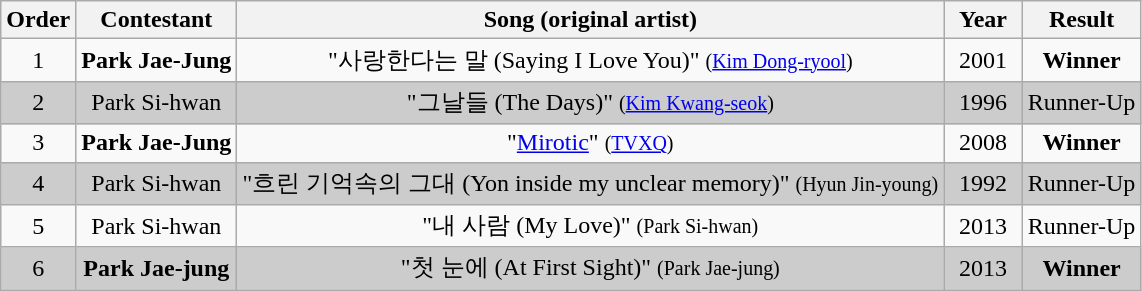<table class="wikitable plainrowheaders" style="text-align:center">
<tr>
<th scope="col">Order</th>
<th scope="col">Contestant</th>
<th scope="col">Song (original artist)</th>
<th scope="col" style="width:45px;">Year</th>
<th scope="col">Result</th>
</tr>
<tr>
<td>1</td>
<td scope="row"><strong>Park Jae-Jung</strong></td>
<td>"사랑한다는 말 (Saying I Love You)" <small>(<a href='#'>Kim Dong-ryool</a>)</small></td>
<td>2001</td>
<td><strong>Winner</strong></td>
</tr>
<tr style="background:#ccc;">
<td>2</td>
<td scope="row">Park Si-hwan</td>
<td>"그날들 (The Days)" <small>(<a href='#'>Kim Kwang-seok</a>)</small></td>
<td>1996</td>
<td>Runner-Up</td>
</tr>
<tr>
<td>3</td>
<td scope="row"><strong>Park Jae-Jung</strong></td>
<td>"<a href='#'>Mirotic</a>" <small>(<a href='#'>TVXQ</a>)</small></td>
<td>2008</td>
<td><strong>Winner</strong></td>
</tr>
<tr style="background:#ccc;">
<td>4</td>
<td scope="row">Park Si-hwan</td>
<td>"흐린 기억속의 그대 (Yon inside my unclear memory)" <small>(Hyun Jin-young)</small></td>
<td>1992</td>
<td>Runner-Up</td>
</tr>
<tr>
<td>5</td>
<td scope="row">Park Si-hwan</td>
<td>"내 사람 (My Love)" <small>(Park Si-hwan)</small></td>
<td>2013</td>
<td>Runner-Up</td>
</tr>
<tr style="background:#ccc;">
<td>6</td>
<td scope="row"><strong>Park Jae-jung</strong></td>
<td>"첫 눈에 (At First Sight)" <small>(Park Jae-jung)</small></td>
<td>2013</td>
<td><strong>Winner</strong></td>
</tr>
</table>
